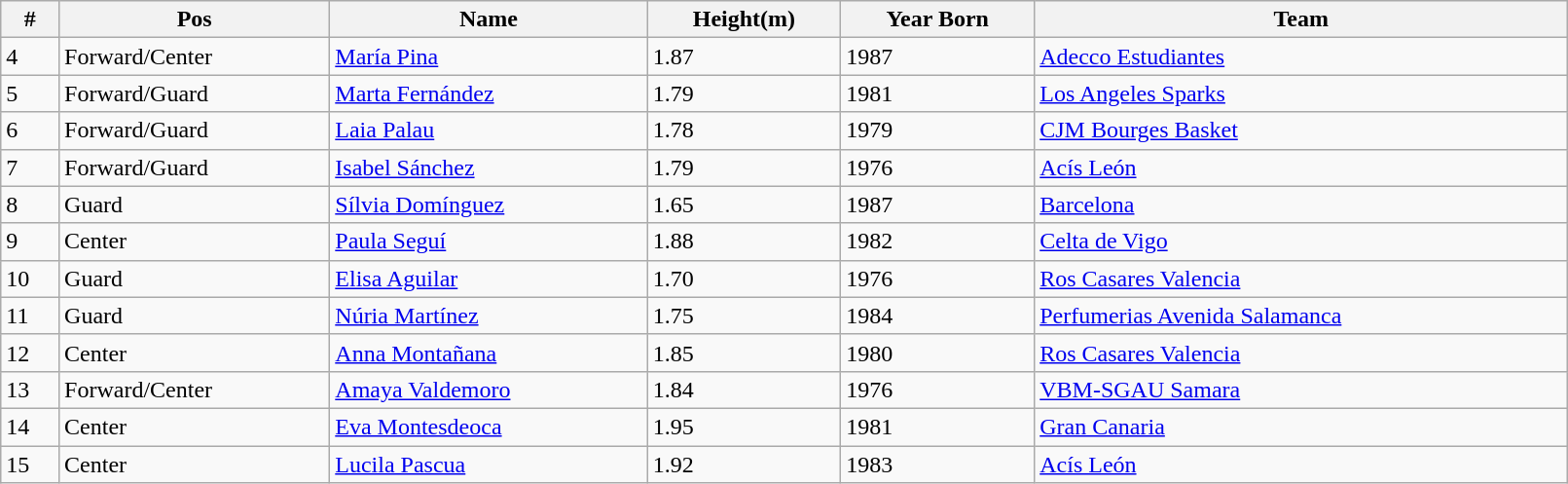<table class="wikitable" width=85%>
<tr>
<th>#</th>
<th>Pos</th>
<th>Name</th>
<th>Height(m)</th>
<th>Year Born</th>
<th>Team</th>
</tr>
<tr>
<td>4</td>
<td>Forward/Center</td>
<td><a href='#'>María Pina</a></td>
<td>1.87</td>
<td>1987</td>
<td> <a href='#'>Adecco Estudiantes</a></td>
</tr>
<tr>
<td>5</td>
<td>Forward/Guard</td>
<td><a href='#'>Marta Fernández</a></td>
<td>1.79</td>
<td>1981</td>
<td> <a href='#'>Los Angeles Sparks</a></td>
</tr>
<tr>
<td>6</td>
<td>Forward/Guard</td>
<td><a href='#'>Laia Palau</a></td>
<td>1.78</td>
<td>1979</td>
<td> <a href='#'>CJM Bourges Basket</a></td>
</tr>
<tr>
<td>7</td>
<td>Forward/Guard</td>
<td><a href='#'>Isabel Sánchez</a></td>
<td>1.79</td>
<td>1976</td>
<td> <a href='#'>Acís León</a></td>
</tr>
<tr>
<td>8</td>
<td>Guard</td>
<td><a href='#'>Sílvia Domínguez</a></td>
<td>1.65</td>
<td>1987</td>
<td> <a href='#'>Barcelona</a></td>
</tr>
<tr>
<td>9</td>
<td>Center</td>
<td><a href='#'>Paula Seguí</a></td>
<td>1.88</td>
<td>1982</td>
<td> <a href='#'>Celta de Vigo</a></td>
</tr>
<tr>
<td>10</td>
<td>Guard</td>
<td><a href='#'>Elisa Aguilar</a></td>
<td>1.70</td>
<td>1976</td>
<td> <a href='#'>Ros Casares Valencia</a></td>
</tr>
<tr>
<td>11</td>
<td>Guard</td>
<td><a href='#'>Núria Martínez</a></td>
<td>1.75</td>
<td>1984</td>
<td> <a href='#'>Perfumerias Avenida Salamanca</a></td>
</tr>
<tr>
<td>12</td>
<td>Center</td>
<td><a href='#'>Anna Montañana</a></td>
<td>1.85</td>
<td>1980</td>
<td> <a href='#'>Ros Casares Valencia</a></td>
</tr>
<tr>
<td>13</td>
<td>Forward/Center</td>
<td><a href='#'>Amaya Valdemoro</a></td>
<td>1.84</td>
<td>1976</td>
<td> <a href='#'>VBM-SGAU Samara</a></td>
</tr>
<tr>
<td>14</td>
<td>Center</td>
<td><a href='#'>Eva Montesdeoca</a></td>
<td>1.95</td>
<td>1981</td>
<td> <a href='#'>Gran Canaria</a></td>
</tr>
<tr>
<td>15</td>
<td>Center</td>
<td><a href='#'>Lucila Pascua</a></td>
<td>1.92</td>
<td>1983</td>
<td> <a href='#'>Acís León</a></td>
</tr>
</table>
